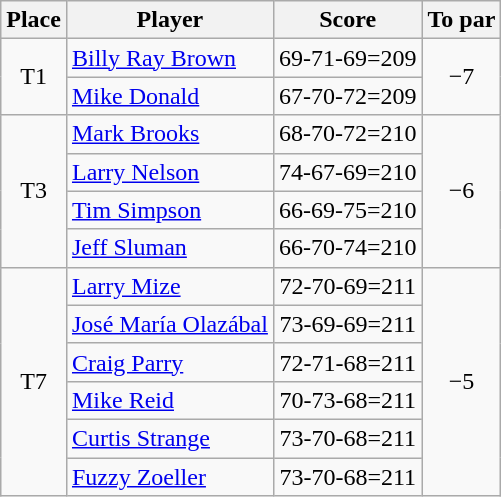<table class="wikitable">
<tr>
<th>Place</th>
<th>Player</th>
<th>Score</th>
<th>To par</th>
</tr>
<tr>
<td rowspan="2" align=center>T1</td>
<td> <a href='#'>Billy Ray Brown</a></td>
<td align=center>69-71-69=209</td>
<td rowspan="2" align=center>−7</td>
</tr>
<tr>
<td> <a href='#'>Mike Donald</a></td>
<td align=center>67-70-72=209</td>
</tr>
<tr>
<td rowspan="4" align=center>T3</td>
<td> <a href='#'>Mark Brooks</a></td>
<td align=center>68-70-72=210</td>
<td rowspan="4" align=center>−6</td>
</tr>
<tr>
<td> <a href='#'>Larry Nelson</a></td>
<td align=center>74-67-69=210</td>
</tr>
<tr>
<td> <a href='#'>Tim Simpson</a></td>
<td align=center>66-69-75=210</td>
</tr>
<tr>
<td> <a href='#'>Jeff Sluman</a></td>
<td align=center>66-70-74=210</td>
</tr>
<tr>
<td rowspan="6" align=center>T7</td>
<td> <a href='#'>Larry Mize</a></td>
<td align=center>72-70-69=211</td>
<td rowspan="6" align=center>−5</td>
</tr>
<tr>
<td> <a href='#'>José María Olazábal</a></td>
<td align=center>73-69-69=211</td>
</tr>
<tr>
<td> <a href='#'>Craig Parry</a></td>
<td align=center>72-71-68=211</td>
</tr>
<tr>
<td> <a href='#'>Mike Reid</a></td>
<td align=center>70-73-68=211</td>
</tr>
<tr>
<td> <a href='#'>Curtis Strange</a></td>
<td align=center>73-70-68=211</td>
</tr>
<tr>
<td> <a href='#'>Fuzzy Zoeller</a></td>
<td align=center>73-70-68=211</td>
</tr>
</table>
